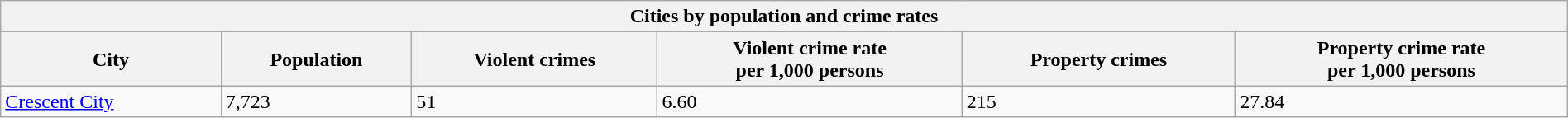<table class="wikitable collapsible collapsed sortable" style="width: 100%;">
<tr>
<th colspan="9">Cities by population and crime rates</th>
</tr>
<tr>
<th>City</th>
<th data-sort-type="number">Population</th>
<th data-sort-type="number">Violent crimes</th>
<th data-sort-type="number">Violent crime rate<br>per 1,000 persons</th>
<th data-sort-type="number">Property crimes</th>
<th data-sort-type="number">Property crime rate<br>per 1,000 persons</th>
</tr>
<tr>
<td><a href='#'>Crescent City</a></td>
<td>7,723</td>
<td>51</td>
<td>6.60</td>
<td>215</td>
<td>27.84</td>
</tr>
</table>
